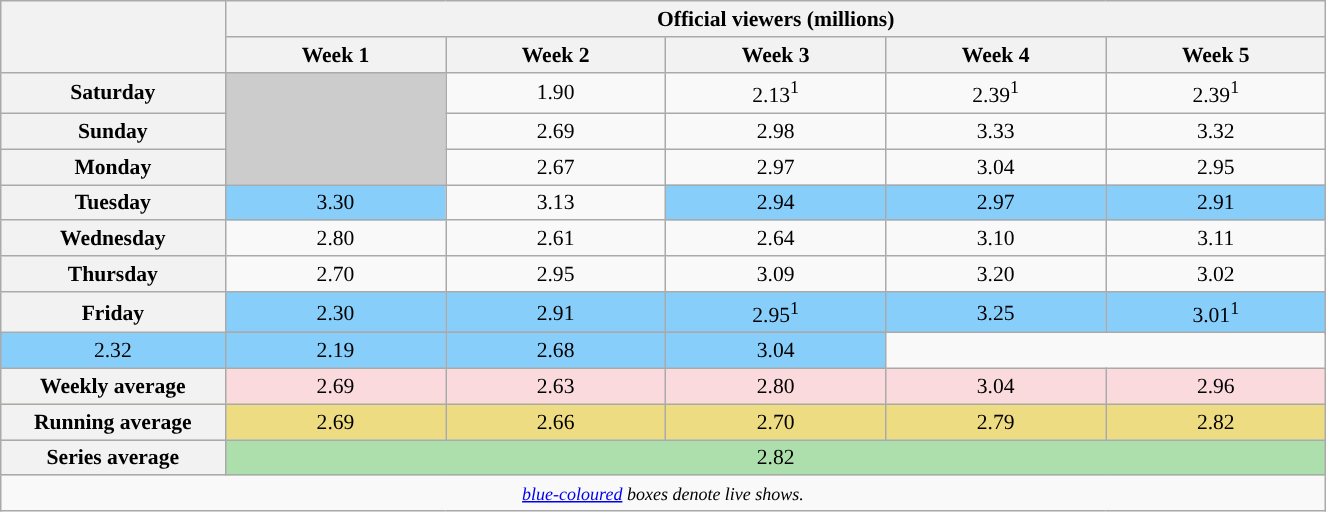<table class="wikitable" style="font-size:90%; text-align:center; width: 70%; margin-left: auto; margin-right: auto;">
<tr>
<th scope="col" rowspan="2" style="width:17%;"></th>
<th scope=col colspan=5>Official viewers (millions)</th>
</tr>
<tr>
<th>Week 1</th>
<th>Week 2</th>
<th>Week 3</th>
<th>Week 4</th>
<th>Week 5</th>
</tr>
<tr>
<th>Saturday</th>
<td style="background:#ccc;" rowspan="3"></td>
<td>1.90</td>
<td>2.13<sup>1</sup></td>
<td>2.39<sup>1</sup></td>
<td>2.39<sup>1</sup></td>
</tr>
<tr>
<th>Sunday</th>
<td>2.69</td>
<td>2.98</td>
<td>3.33</td>
<td>3.32</td>
</tr>
<tr>
<th>Monday</th>
<td>2.67</td>
<td>2.97</td>
<td>3.04</td>
<td>2.95</td>
</tr>
<tr>
<th>Tuesday</th>
<td style="background:#87CEFA;">3.30</td>
<td>3.13</td>
<td style="background:#87CEFA;">2.94</td>
<td style="background:#87CEFA;">2.97</td>
<td style="background:#87CEFA;">2.91</td>
</tr>
<tr>
<th>Wednesday</th>
<td>2.80</td>
<td>2.61</td>
<td>2.64</td>
<td>3.10</td>
<td>3.11</td>
</tr>
<tr>
<th>Thursday</th>
<td>2.70</td>
<td>2.95</td>
<td>3.09</td>
<td>3.20</td>
<td>3.02</td>
</tr>
<tr>
<th rowspan="2">Friday</th>
<td style="background:#87CEFA;">2.30</td>
<td style="background:#87CEFA;">2.91</td>
<td style="background:#87CEFA;">2.95<sup>1</sup></td>
<td style="background:#87CEFA;">3.25</td>
<td rowspan="2" style="background:#87CEFA;">3.01<sup>1</sup></td>
</tr>
<tr style="background:#FADADD;" |>
</tr>
<tr>
<td style="background:#87CEFA;">2.32</td>
<td style="background:#87CEFA;">2.19</td>
<td style="background:#87CEFA;">2.68</td>
<td style="background:#87CEFA;">3.04</td>
</tr>
<tr style="background:#FADADD;" |>
<th>Weekly average</th>
<td>2.69</td>
<td>2.63</td>
<td>2.80</td>
<td>3.04</td>
<td>2.96</td>
</tr>
<tr style="background:#EEDC82;" |>
<th>Running average</th>
<td>2.69</td>
<td>2.66</td>
<td>2.70</td>
<td>2.79</td>
<td>2.82</td>
</tr>
<tr style="background:#ADDFAD;" |>
<th>Series average</th>
<td colspan="5">2.82</td>
</tr>
<tr>
<td colspan=6><small><em><a href='#'>blue-coloured</a> boxes denote live shows.</em></small></td>
</tr>
</table>
